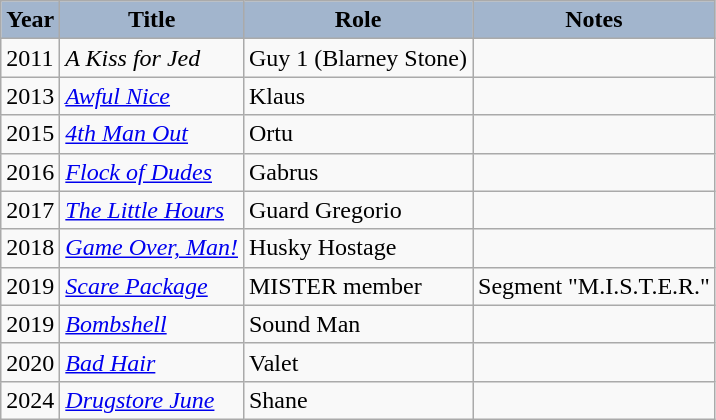<table class="wikitable">
<tr>
<th style="background-color: #A2B5CD;">Year</th>
<th style="background-color: #A2B5CD;">Title</th>
<th style="background-color: #A2B5CD;">Role</th>
<th style="background-color: #A2B5CD;">Notes</th>
</tr>
<tr>
<td>2011</td>
<td><em>A Kiss for Jed</em></td>
<td>Guy 1 (Blarney Stone)</td>
<td></td>
</tr>
<tr>
<td>2013</td>
<td><em><a href='#'>Awful Nice</a></em></td>
<td>Klaus</td>
<td></td>
</tr>
<tr>
<td>2015</td>
<td><em><a href='#'>4th Man Out</a></em></td>
<td>Ortu</td>
<td></td>
</tr>
<tr>
<td>2016</td>
<td><em><a href='#'>Flock of Dudes</a></em></td>
<td>Gabrus</td>
<td></td>
</tr>
<tr>
<td>2017</td>
<td><em><a href='#'>The Little Hours</a></em></td>
<td>Guard Gregorio</td>
<td></td>
</tr>
<tr>
<td>2018</td>
<td><em><a href='#'>Game Over, Man!</a></em></td>
<td>Husky Hostage</td>
<td></td>
</tr>
<tr>
<td>2019</td>
<td><em><a href='#'>Scare Package</a></em></td>
<td>MISTER member</td>
<td>Segment "M.I.S.T.E.R."</td>
</tr>
<tr>
<td>2019</td>
<td><em><a href='#'>Bombshell</a></em></td>
<td>Sound Man</td>
<td></td>
</tr>
<tr>
<td>2020</td>
<td><em><a href='#'>Bad Hair</a></em></td>
<td>Valet</td>
<td></td>
</tr>
<tr>
<td>2024</td>
<td><em><a href='#'>Drugstore June</a></em></td>
<td>Shane</td>
<td></td>
</tr>
</table>
